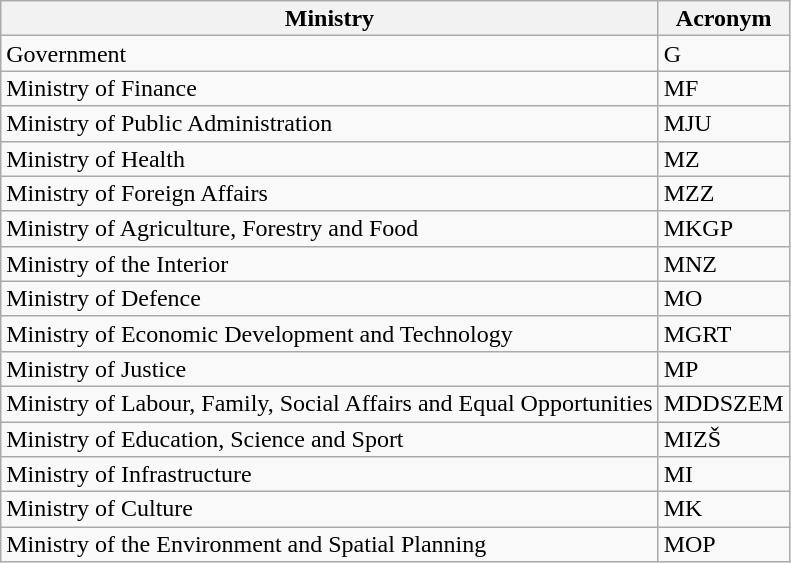<table class="wikitable" style="line-height:16px;">
<tr>
<th>Ministry</th>
<th>Acronym</th>
</tr>
<tr>
<td>Government</td>
<td>G</td>
</tr>
<tr>
<td>Ministry of Finance</td>
<td>MF</td>
</tr>
<tr>
<td>Ministry of Public Administration</td>
<td>MJU</td>
</tr>
<tr>
<td>Ministry of Health</td>
<td>MZ</td>
</tr>
<tr>
<td>Ministry of Foreign Affairs</td>
<td>MZZ</td>
</tr>
<tr>
<td>Ministry of Agriculture, Forestry and Food</td>
<td>MKGP</td>
</tr>
<tr>
<td>Ministry of the Interior</td>
<td>MNZ</td>
</tr>
<tr>
<td>Ministry of Defence</td>
<td>MO</td>
</tr>
<tr>
<td>Ministry of Economic Development and Technology</td>
<td>MGRT</td>
</tr>
<tr>
<td>Ministry of Justice</td>
<td>MP</td>
</tr>
<tr>
<td>Ministry of Labour, Family, Social Affairs and Equal Opportunities</td>
<td>MDDSZEM</td>
</tr>
<tr>
<td>Ministry of Education, Science and Sport</td>
<td>MIZŠ</td>
</tr>
<tr>
<td>Ministry of Infrastructure</td>
<td>MI</td>
</tr>
<tr>
<td>Ministry of Culture</td>
<td>MK</td>
</tr>
<tr>
<td>Ministry of the Environment and Spatial Planning</td>
<td>MOP</td>
</tr>
</table>
